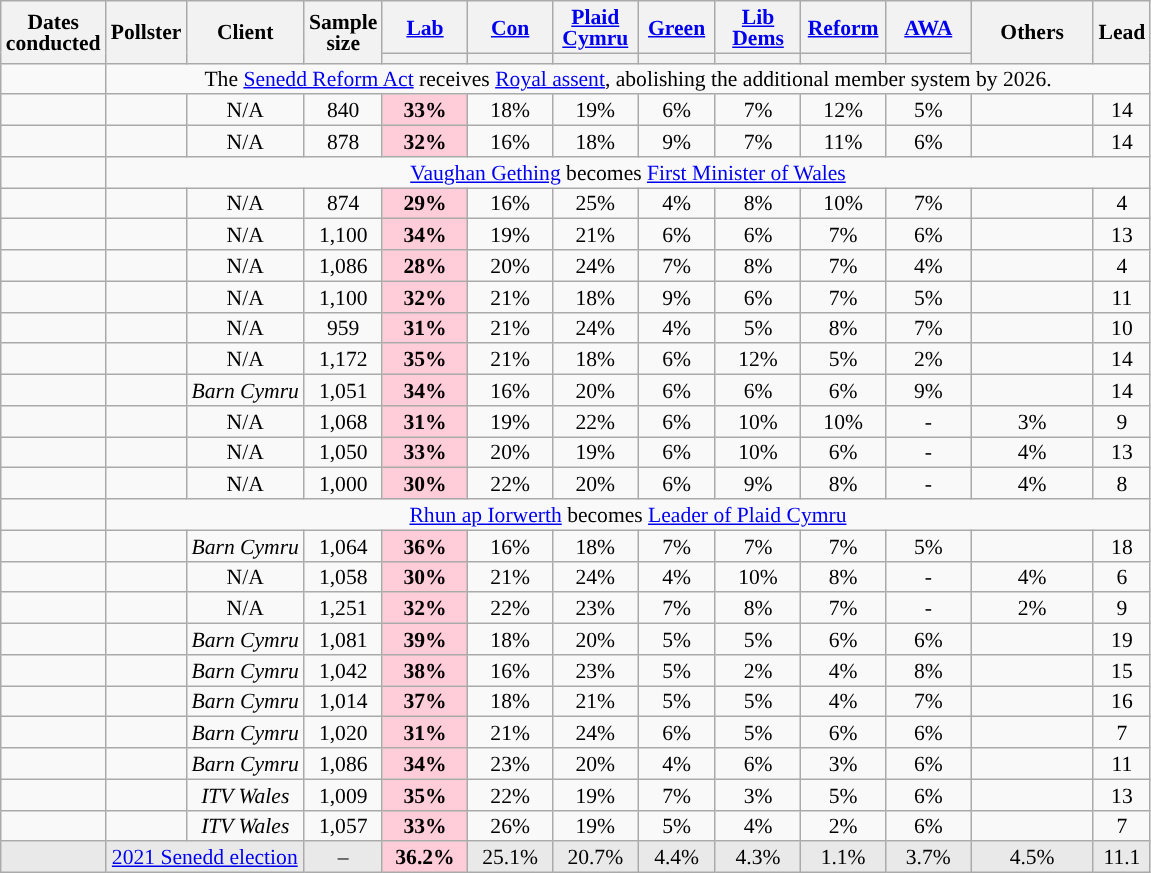<table class="wikitable sortable mw-datatable" style="text-align:center;font-size:90%;line-height:14px;">
<tr>
<th rowspan="2">Dates<br>conducted</th>
<th rowspan="2">Pollster</th>
<th rowspan="2">Client</th>
<th data-sort-type="number" rowspan="2">Sample<br>size</th>
<th class="unsortable" style="width:50px;"><a href='#'>Lab</a></th>
<th class="unsortable" style="width:50px;"><a href='#'>Con</a></th>
<th class="unsortable" style="width:50px;"><a href='#'>Plaid Cymru</a></th>
<th class="unsortable" style="width:45px;"><a href='#'>Green</a></th>
<th class="unsortable" style="width:50px;"><a href='#'>Lib Dems</a></th>
<th class="unsortable" style="width:50px;"><a href='#'>Reform</a></th>
<th class="unsortable" style="width:50px;"><a href='#'>AWA</a></th>
<th rowspan="2" class="unsortable" style="width:75px;">Others</th>
<th data-sort-type="number" rowspan="2">Lead</th>
</tr>
<tr>
<th data-sort-type="number" style="background:"></th>
<th data-sort-type="number" style="background:"></th>
<th data-sort-type="number" style="background:"></th>
<th data-sort-type="number" style="background:"></th>
<th data-sort-type="number" style="background:"></th>
<th data-sort-type="number" style="background:"></th>
<th data-sort-type="number" style="background:"></th>
</tr>
<tr>
<td></td>
<td colspan="12">The <a href='#'>Senedd Reform Act</a> receives <a href='#'>Royal assent</a>, abolishing the additional member system by 2026.</td>
</tr>
<tr>
<td></td>
<td></td>
<td>N/A</td>
<td>840</td>
<td style="background:#FFCCD9;"><strong>33%</strong></td>
<td>18%</td>
<td>19%</td>
<td>6%</td>
<td>7%</td>
<td>12%</td>
<td>5%</td>
<td></td>
<td style="background:">14</td>
</tr>
<tr>
<td></td>
<td></td>
<td>N/A</td>
<td>878</td>
<td style="background:#FFCCD9;"><strong>32%</strong></td>
<td>16%</td>
<td>18%</td>
<td>9%</td>
<td>7%</td>
<td>11%</td>
<td>6%</td>
<td></td>
<td style="background:">14</td>
</tr>
<tr>
<td></td>
<td colspan="12"><a href='#'>Vaughan Gething</a> becomes <a href='#'>First Minister of Wales</a></td>
</tr>
<tr>
<td></td>
<td></td>
<td>N/A</td>
<td>874</td>
<td style="background:#FFCCD9;"><strong>29%</strong></td>
<td>16%</td>
<td>25%</td>
<td>4%</td>
<td>8%</td>
<td>10%</td>
<td>7%</td>
<td></td>
<td style="background:">4</td>
</tr>
<tr>
<td></td>
<td></td>
<td>N/A</td>
<td>1,100</td>
<td style="background:#FFCCD9;"><strong>34%</strong></td>
<td>19%</td>
<td>21%</td>
<td>6%</td>
<td>6%</td>
<td>7%</td>
<td>6%</td>
<td></td>
<td style="background:">13</td>
</tr>
<tr>
<td></td>
<td></td>
<td>N/A</td>
<td>1,086</td>
<td style="background:#FFCCD9;"><strong>28%</strong></td>
<td>20%</td>
<td>24%</td>
<td>7%</td>
<td>8%</td>
<td>7%</td>
<td>4%</td>
<td></td>
<td style="background:">4</td>
</tr>
<tr>
<td></td>
<td></td>
<td>N/A</td>
<td>1,100</td>
<td style="background:#FFCCD9;"><strong>32%</strong></td>
<td>21%</td>
<td>18%</td>
<td>9%</td>
<td>6%</td>
<td>7%</td>
<td>5%</td>
<td></td>
<td style="background:">11</td>
</tr>
<tr>
<td></td>
<td></td>
<td>N/A</td>
<td>959</td>
<td style="background:#FFCCD9;"><strong>31%</strong></td>
<td>21%</td>
<td>24%</td>
<td>4%</td>
<td>5%</td>
<td>8%</td>
<td>7%</td>
<td></td>
<td style="background:">10</td>
</tr>
<tr>
<td></td>
<td></td>
<td>N/A</td>
<td>1,172</td>
<td style="background:#FFCCD9;"><strong>35%</strong></td>
<td>21%</td>
<td>18%</td>
<td>6%</td>
<td>12%</td>
<td>5%</td>
<td>2%</td>
<td></td>
<td style="background:">14</td>
</tr>
<tr>
<td></td>
<td></td>
<td><em>Barn Cymru</em></td>
<td>1,051</td>
<td style="background:#FFCCD9;"><strong>34%</strong></td>
<td>16%</td>
<td>20%</td>
<td>6%</td>
<td>6%</td>
<td>6%</td>
<td>9%</td>
<td></td>
<td style="background:">14</td>
</tr>
<tr>
<td></td>
<td></td>
<td>N/A</td>
<td>1,068</td>
<td style="background:#FFCCD9;"><strong>31%</strong></td>
<td>19%</td>
<td>22%</td>
<td>6%</td>
<td>10%</td>
<td>10%</td>
<td>-</td>
<td>3%</td>
<td style="background:">9</td>
</tr>
<tr>
<td></td>
<td></td>
<td>N/A</td>
<td>1,050</td>
<td style="background:#FFCCD9;"><strong>33%</strong></td>
<td>20%</td>
<td>19%</td>
<td>6%</td>
<td>10%</td>
<td>6%</td>
<td>-</td>
<td>4%</td>
<td style="background:">13</td>
</tr>
<tr>
<td></td>
<td></td>
<td>N/A</td>
<td>1,000</td>
<td style="background:#FFCCD9;"><strong>30%</strong></td>
<td>22%</td>
<td>20%</td>
<td>6%</td>
<td>9%</td>
<td>8%</td>
<td>-</td>
<td>4%</td>
<td style="background:">8</td>
</tr>
<tr>
<td></td>
<td colspan="12"><a href='#'>Rhun ap Iorwerth</a> becomes <a href='#'>Leader of Plaid Cymru</a></td>
</tr>
<tr>
<td></td>
<td></td>
<td><em>Barn Cymru</em></td>
<td>1,064</td>
<td style="background:#FFCCD9;"><strong>36%</strong></td>
<td>16%</td>
<td>18%</td>
<td>7%</td>
<td>7%</td>
<td>7%</td>
<td>5%</td>
<td></td>
<td style="background:">18</td>
</tr>
<tr>
<td></td>
<td></td>
<td>N/A</td>
<td>1,058</td>
<td style="background:#FFCCD9;"><strong>30%</strong></td>
<td>21%</td>
<td>24%</td>
<td>4%</td>
<td>10%</td>
<td>8%</td>
<td>-</td>
<td>4%</td>
<td style="background:">6</td>
</tr>
<tr>
<td></td>
<td></td>
<td>N/A</td>
<td>1,251</td>
<td style="background:#FFCCD9;"><strong>32%</strong></td>
<td>22%</td>
<td>23%</td>
<td>7%</td>
<td>8%</td>
<td>7%</td>
<td>-</td>
<td>2%</td>
<td style="background:">9</td>
</tr>
<tr>
<td></td>
<td></td>
<td><em>Barn Cymru</em></td>
<td>1,081</td>
<td style="background:#FFCCD9;"><strong>39%</strong></td>
<td>18%</td>
<td>20%</td>
<td>5%</td>
<td>5%</td>
<td>6%</td>
<td>6%</td>
<td></td>
<td style="background:">19</td>
</tr>
<tr>
<td></td>
<td></td>
<td><em>Barn Cymru</em></td>
<td>1,042</td>
<td style="background:#FFCCD9;"><strong>38%</strong></td>
<td>16%</td>
<td>23%</td>
<td>5%</td>
<td>2%</td>
<td>4%</td>
<td>8%</td>
<td></td>
<td style="background:">15</td>
</tr>
<tr>
<td></td>
<td></td>
<td><em>Barn Cymru</em></td>
<td>1,014</td>
<td style="background:#FFCCD9;"><strong>37%</strong></td>
<td>18%</td>
<td>21%</td>
<td>5%</td>
<td>5%</td>
<td>4%</td>
<td>7%</td>
<td></td>
<td style="background:">16</td>
</tr>
<tr>
<td></td>
<td></td>
<td><em>Barn Cymru</em></td>
<td>1,020</td>
<td style="background:#FFCCD9;"><strong>31%</strong></td>
<td>21%</td>
<td>24%</td>
<td>6%</td>
<td>5%</td>
<td>6%</td>
<td>6%</td>
<td></td>
<td style="background:">7</td>
</tr>
<tr>
<td></td>
<td></td>
<td><em>Barn Cymru</em></td>
<td>1,086</td>
<td style="background:#FFCCD9;"><strong>34%</strong></td>
<td>23%</td>
<td>20%</td>
<td>4%</td>
<td>6%</td>
<td>3%</td>
<td>6%</td>
<td></td>
<td style="background:">11</td>
</tr>
<tr>
<td></td>
<td></td>
<td><em>ITV Wales</em></td>
<td>1,009</td>
<td style="background:#FFCCD9;"><strong>35%</strong></td>
<td>22%</td>
<td>19%</td>
<td>7%</td>
<td>3%</td>
<td>5%</td>
<td>6%</td>
<td></td>
<td style="background:">13</td>
</tr>
<tr>
<td></td>
<td></td>
<td><em>ITV Wales</em></td>
<td>1,057</td>
<td style="background:#FFCCD9;"><strong>33%</strong></td>
<td>26%</td>
<td>19%</td>
<td>5%</td>
<td>4%</td>
<td>2%</td>
<td>6%</td>
<td></td>
<td style="background:">7</td>
</tr>
<tr style="background:#E9E9E9;">
<td></td>
<td colspan="2"><a href='#'>2021 Senedd election</a></td>
<td>–</td>
<td style="background:#FFCCD9;"><strong>36.2%</strong></td>
<td>25.1%</td>
<td>20.7%</td>
<td>4.4%</td>
<td>4.3%</td>
<td>1.1%</td>
<td>3.7%</td>
<td>4.5%</td>
<td style="background:">11.1</td>
</tr>
</table>
